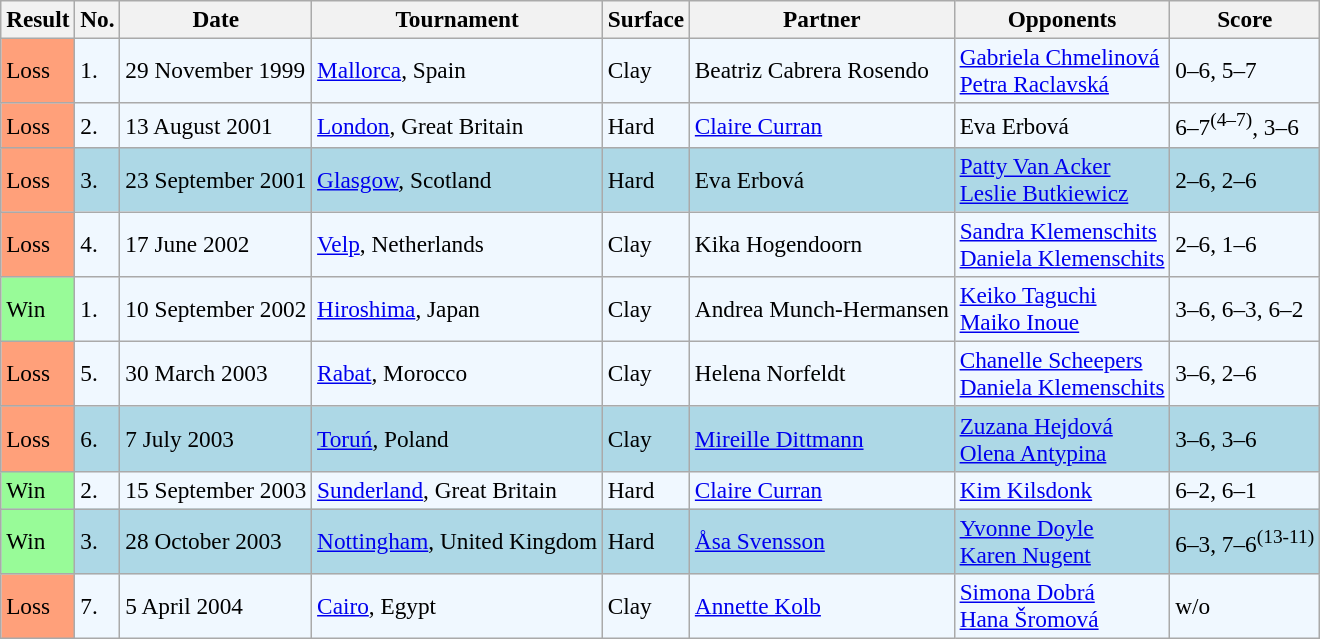<table class="sortable wikitable" style=font-size:97%>
<tr>
<th>Result</th>
<th>No.</th>
<th>Date</th>
<th>Tournament</th>
<th>Surface</th>
<th>Partner</th>
<th>Opponents</th>
<th>Score</th>
</tr>
<tr style="background:#f0f8ff;">
<td style="background:#ffa07a;">Loss</td>
<td>1.</td>
<td>29 November 1999</td>
<td><a href='#'>Mallorca</a>, Spain</td>
<td>Clay</td>
<td> Beatriz Cabrera Rosendo</td>
<td> <a href='#'>Gabriela Chmelinová</a> <br>  <a href='#'>Petra Raclavská</a></td>
<td>0–6, 5–7</td>
</tr>
<tr style="background:#f0f8ff;">
<td style="background:#ffa07a;">Loss</td>
<td>2.</td>
<td>13 August 2001</td>
<td><a href='#'>London</a>, Great Britain</td>
<td>Hard</td>
<td> <a href='#'>Claire Curran</a></td>
<td> Eva Erbová <br>  </td>
<td>6–7<sup>(4–7)</sup>, 3–6</td>
</tr>
<tr style="background:lightblue;">
<td style="background:#ffa07a;">Loss</td>
<td>3.</td>
<td>23 September 2001</td>
<td><a href='#'>Glasgow</a>, Scotland</td>
<td>Hard</td>
<td> Eva Erbová</td>
<td> <a href='#'>Patty Van Acker</a> <br>  <a href='#'>Leslie Butkiewicz</a></td>
<td>2–6, 2–6</td>
</tr>
<tr style="background:#f0f8ff;">
<td style="background:#ffa07a;">Loss</td>
<td>4.</td>
<td>17 June 2002</td>
<td><a href='#'>Velp</a>, Netherlands</td>
<td>Clay</td>
<td> Kika Hogendoorn</td>
<td> <a href='#'>Sandra Klemenschits</a> <br>  <a href='#'>Daniela Klemenschits</a></td>
<td>2–6, 1–6</td>
</tr>
<tr style="background:#f0f8ff;">
<td style="background:#98fb98;">Win</td>
<td>1.</td>
<td>10 September 2002</td>
<td><a href='#'>Hiroshima</a>, Japan</td>
<td>Clay</td>
<td> Andrea Munch-Hermansen</td>
<td> <a href='#'>Keiko Taguchi</a> <br>  <a href='#'>Maiko Inoue</a></td>
<td>3–6, 6–3, 6–2</td>
</tr>
<tr style="background:#f0f8ff;">
<td style="background:#ffa07a;">Loss</td>
<td>5.</td>
<td>30 March 2003</td>
<td><a href='#'>Rabat</a>, Morocco</td>
<td>Clay</td>
<td> Helena Norfeldt</td>
<td> <a href='#'>Chanelle Scheepers</a> <br>  <a href='#'>Daniela Klemenschits</a></td>
<td>3–6, 2–6</td>
</tr>
<tr style="background:lightblue;">
<td style="background:#ffa07a;">Loss</td>
<td>6.</td>
<td>7 July 2003</td>
<td><a href='#'>Toruń</a>, Poland</td>
<td>Clay</td>
<td> <a href='#'>Mireille Dittmann</a></td>
<td> <a href='#'>Zuzana Hejdová</a> <br>  <a href='#'>Olena Antypina</a></td>
<td>3–6, 3–6</td>
</tr>
<tr style="background:#f0f8ff;">
<td style="background:#98fb98;">Win</td>
<td>2.</td>
<td>15 September 2003</td>
<td><a href='#'>Sunderland</a>, Great Britain</td>
<td>Hard</td>
<td> <a href='#'>Claire Curran</a></td>
<td> <a href='#'>Kim Kilsdonk</a> <br>  </td>
<td>6–2, 6–1</td>
</tr>
<tr style="background:lightblue;">
<td style="background:#98fb98;">Win</td>
<td>3.</td>
<td>28 October 2003</td>
<td><a href='#'>Nottingham</a>, United Kingdom</td>
<td>Hard</td>
<td> <a href='#'>Åsa Svensson</a></td>
<td> <a href='#'>Yvonne Doyle</a> <br>  <a href='#'>Karen Nugent</a></td>
<td>6–3, 7–6<sup>(13-11)</sup></td>
</tr>
<tr style="background:#f0f8ff;">
<td style="background:#ffa07a;">Loss</td>
<td>7.</td>
<td>5 April 2004</td>
<td><a href='#'>Cairo</a>, Egypt</td>
<td>Clay</td>
<td> <a href='#'>Annette Kolb</a></td>
<td> <a href='#'>Simona Dobrá</a> <br>  <a href='#'>Hana Šromová</a></td>
<td>w/o</td>
</tr>
</table>
